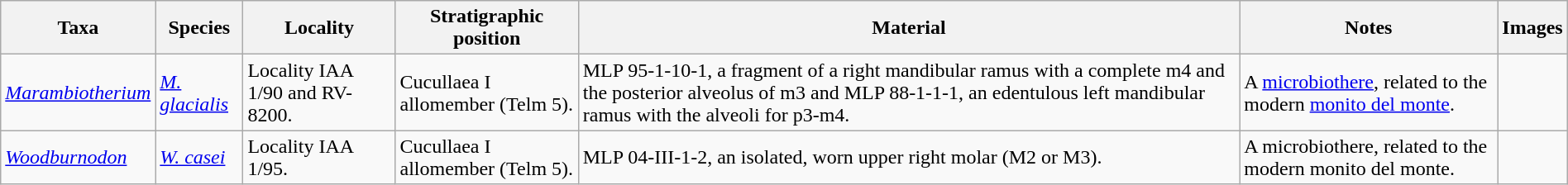<table class="wikitable sortable" align="center" width="100%">
<tr>
<th>Taxa</th>
<th>Species</th>
<th>Locality</th>
<th>Stratigraphic position</th>
<th>Material</th>
<th>Notes</th>
<th>Images</th>
</tr>
<tr>
<td><em><a href='#'>Marambiotherium</a></em></td>
<td><em><a href='#'>M. glacialis</a></em></td>
<td>Locality IAA 1/90 and RV-8200.</td>
<td>Cucullaea I allomember (Telm 5).</td>
<td>MLP 95-1-10-1, a fragment of a right mandibular ramus with a complete m4 and the posterior alveolus of m3 and MLP 88-1-1-1, an edentulous left mandibular ramus with the alveoli for p3-m4.</td>
<td>A <a href='#'>microbiothere</a>, related to the modern <a href='#'>monito del monte</a>.</td>
<td></td>
</tr>
<tr>
<td><em><a href='#'>Woodburnodon</a></em></td>
<td><em><a href='#'>W. casei</a></em></td>
<td>Locality IAA 1/95.</td>
<td>Cucullaea I allomember (Telm 5).</td>
<td>MLP 04-III-1-2, an isolated, worn upper right molar (M2 or M3).</td>
<td>A microbiothere, related to the modern monito del monte.</td>
<td></td>
</tr>
</table>
